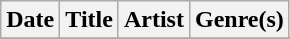<table class="wikitable" style="text-align: left;">
<tr>
<th>Date</th>
<th>Title</th>
<th>Artist</th>
<th>Genre(s)</th>
</tr>
<tr>
</tr>
</table>
